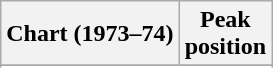<table class="wikitable plainrowheaders" style="text-align:center">
<tr>
<th scope="col">Chart (1973–74)</th>
<th scope="col">Peak<br> position</th>
</tr>
<tr>
</tr>
<tr>
</tr>
</table>
